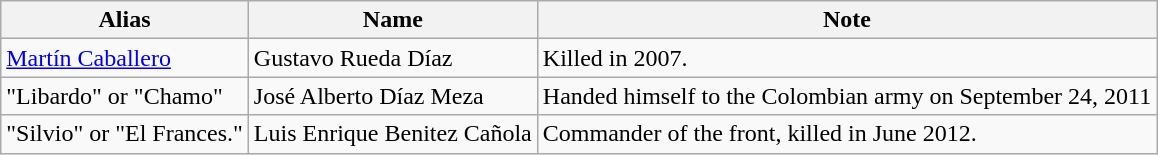<table class="wikitable">
<tr>
<th>Alias</th>
<th>Name</th>
<th>Note</th>
</tr>
<tr>
<td><a href='#'>Martín Caballero</a></td>
<td>Gustavo Rueda Díaz</td>
<td>Killed in 2007.</td>
</tr>
<tr>
<td>"Libardo" or "Chamo"</td>
<td>José Alberto Díaz Meza</td>
<td>Handed himself to the Colombian army on September 24, 2011</td>
</tr>
<tr>
<td>"Silvio" or "El Frances."</td>
<td>Luis Enrique Benitez Cañola</td>
<td>Commander of the front, killed in June 2012.</td>
</tr>
</table>
